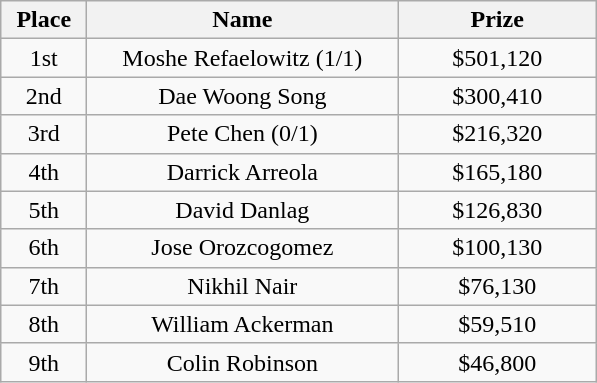<table class="wikitable">
<tr>
<th width="50">Place</th>
<th width="200">Name</th>
<th width="125">Prize</th>
</tr>
<tr>
<td align = "center">1st</td>
<td align = "center"> Moshe Refaelowitz (1/1)</td>
<td align = "center">$501,120</td>
</tr>
<tr>
<td align = "center">2nd</td>
<td align = "center"> Dae Woong Song</td>
<td align = "center">$300,410</td>
</tr>
<tr>
<td align = "center">3rd</td>
<td align = "center"> Pete Chen (0/1)</td>
<td align = "center">$216,320</td>
</tr>
<tr>
<td align = "center">4th</td>
<td align = "center"> Darrick Arreola</td>
<td align = "center">$165,180</td>
</tr>
<tr>
<td align = "center">5th</td>
<td align = "center"> David Danlag</td>
<td align = "center">$126,830</td>
</tr>
<tr>
<td align = "center">6th</td>
<td align = "center"> Jose Orozcogomez</td>
<td align = "center">$100,130</td>
</tr>
<tr>
<td align = "center">7th</td>
<td align = "center"> Nikhil Nair</td>
<td align = "center">$76,130</td>
</tr>
<tr>
<td align = "center">8th</td>
<td align = "center"> William Ackerman</td>
<td align = "center">$59,510</td>
</tr>
<tr>
<td align = "center">9th</td>
<td align = "center"> Colin Robinson</td>
<td align = "center">$46,800</td>
</tr>
</table>
